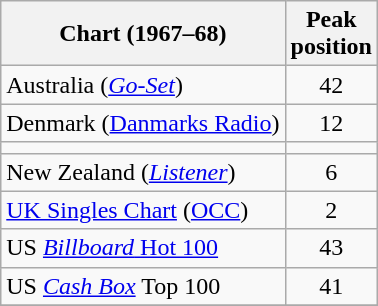<table class="wikitable sortable">
<tr>
<th>Chart (1967–68)</th>
<th>Peak<br>position</th>
</tr>
<tr>
<td>Australia (<em><a href='#'>Go-Set</a></em>)</td>
<td style="text-align:center;">42</td>
</tr>
<tr>
<td>Denmark (<a href='#'>Danmarks Radio</a>)</td>
<td style="text-align:center;">12</td>
</tr>
<tr>
<td></td>
</tr>
<tr>
<td>New Zealand (<em><a href='#'>Listener</a></em>)</td>
<td style="text-align:center;">6</td>
</tr>
<tr>
<td><a href='#'>UK Singles Chart</a> (<a href='#'>OCC</a>)</td>
<td style="text-align:center;">2</td>
</tr>
<tr>
<td>US <a href='#'><em>Billboard</em> Hot 100</a></td>
<td style="text-align:center;">43</td>
</tr>
<tr>
<td>US <em><a href='#'>Cash Box</a></em> Top 100</td>
<td style="text-align:center;">41</td>
</tr>
<tr>
</tr>
</table>
